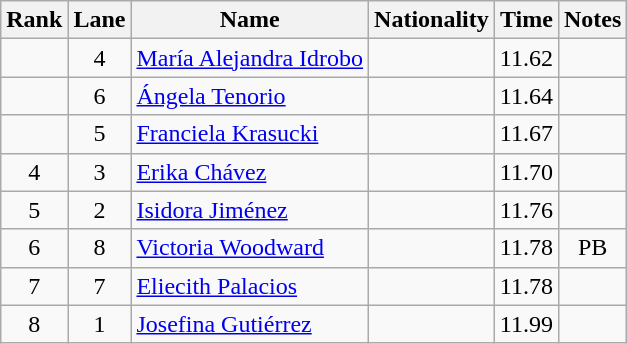<table class="wikitable sortable" style="text-align:center">
<tr>
<th>Rank</th>
<th>Lane</th>
<th>Name</th>
<th>Nationality</th>
<th>Time</th>
<th>Notes</th>
</tr>
<tr>
<td></td>
<td>4</td>
<td align=left><a href='#'>María Alejandra Idrobo</a></td>
<td align=left></td>
<td>11.62</td>
<td></td>
</tr>
<tr>
<td></td>
<td>6</td>
<td align=left><a href='#'>Ángela Tenorio</a></td>
<td align=left></td>
<td>11.64</td>
<td></td>
</tr>
<tr>
<td></td>
<td>5</td>
<td align=left><a href='#'>Franciela Krasucki</a></td>
<td align=left></td>
<td>11.67</td>
<td></td>
</tr>
<tr>
<td>4</td>
<td>3</td>
<td align=left><a href='#'>Erika Chávez</a></td>
<td align=left></td>
<td>11.70</td>
<td></td>
</tr>
<tr>
<td>5</td>
<td>2</td>
<td align=left><a href='#'>Isidora Jiménez</a></td>
<td align=left></td>
<td>11.76</td>
<td></td>
</tr>
<tr>
<td>6</td>
<td>8</td>
<td align=left><a href='#'>Victoria Woodward</a></td>
<td align=left></td>
<td>11.78</td>
<td>PB</td>
</tr>
<tr>
<td>7</td>
<td>7</td>
<td align=left><a href='#'>Eliecith Palacios</a></td>
<td align=left></td>
<td>11.78</td>
<td></td>
</tr>
<tr>
<td>8</td>
<td>1</td>
<td align=left><a href='#'>Josefina Gutiérrez</a></td>
<td align=left></td>
<td>11.99</td>
<td></td>
</tr>
</table>
